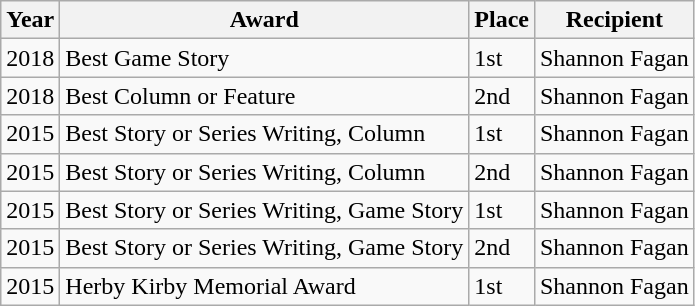<table class="wikitable">
<tr>
<th>Year</th>
<th>Award</th>
<th>Place</th>
<th>Recipient</th>
</tr>
<tr>
<td>2018</td>
<td>Best Game Story</td>
<td>1st</td>
<td>Shannon Fagan</td>
</tr>
<tr>
<td>2018</td>
<td>Best Column or Feature</td>
<td>2nd</td>
<td>Shannon Fagan</td>
</tr>
<tr>
<td>2015</td>
<td>Best Story or Series Writing, Column</td>
<td>1st</td>
<td>Shannon Fagan</td>
</tr>
<tr>
<td>2015</td>
<td>Best Story or Series Writing, Column</td>
<td>2nd</td>
<td>Shannon Fagan</td>
</tr>
<tr>
<td>2015</td>
<td>Best Story or Series Writing, Game Story</td>
<td>1st</td>
<td>Shannon Fagan</td>
</tr>
<tr>
<td>2015</td>
<td>Best Story or Series Writing, Game Story</td>
<td>2nd</td>
<td>Shannon Fagan</td>
</tr>
<tr>
<td>2015</td>
<td>Herby Kirby Memorial Award</td>
<td>1st</td>
<td>Shannon Fagan</td>
</tr>
</table>
